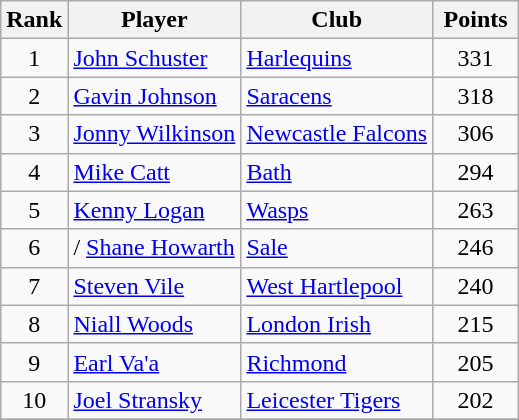<table class="wikitable" style="text-align:center">
<tr>
<th>Rank</th>
<th>Player</th>
<th>Club</th>
<th style="width:50px;">Points</th>
</tr>
<tr>
<td>1</td>
<td align=left> <a href='#'>John Schuster</a></td>
<td align=left><a href='#'>Harlequins</a></td>
<td>331</td>
</tr>
<tr>
<td>2</td>
<td align=left> <a href='#'>Gavin Johnson</a></td>
<td align=left><a href='#'>Saracens</a></td>
<td>318</td>
</tr>
<tr>
<td>3</td>
<td align=left> <a href='#'>Jonny Wilkinson</a></td>
<td align=left><a href='#'>Newcastle Falcons</a></td>
<td>306</td>
</tr>
<tr>
<td>4</td>
<td align=left> <a href='#'>Mike Catt</a></td>
<td align=left><a href='#'>Bath</a></td>
<td>294</td>
</tr>
<tr>
<td>5</td>
<td align=left> <a href='#'>Kenny Logan</a></td>
<td align=left><a href='#'>Wasps</a></td>
<td>263</td>
</tr>
<tr>
<td>6</td>
<td align=left>/ <a href='#'>Shane Howarth</a></td>
<td align=left><a href='#'>Sale</a></td>
<td>246</td>
</tr>
<tr>
<td>7</td>
<td align=left> <a href='#'>Steven Vile</a></td>
<td align=left><a href='#'>West Hartlepool</a></td>
<td>240</td>
</tr>
<tr>
<td>8</td>
<td align=left> <a href='#'>Niall Woods</a></td>
<td align=left><a href='#'>London Irish</a></td>
<td>215</td>
</tr>
<tr>
<td>9</td>
<td align=left> <a href='#'>Earl Va'a</a></td>
<td align=left><a href='#'>Richmond</a></td>
<td>205</td>
</tr>
<tr>
<td>10</td>
<td align=left> <a href='#'>Joel Stransky</a></td>
<td align=left><a href='#'>Leicester Tigers</a></td>
<td>202</td>
</tr>
<tr>
</tr>
</table>
